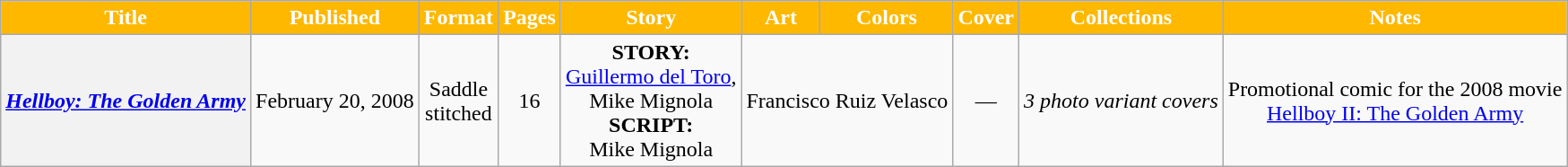<table class="wikitable" style="text-align: center">
<tr>
<th style="background:#feb800; color:#fff;">Title</th>
<th style="background:#feb800; color:#fff;">Published</th>
<th style="background:#feb800; color:#fff;">Format</th>
<th style="background:#feb800; color:#fff;">Pages</th>
<th style="background:#feb800; color:#fff;">Story</th>
<th style="background:#feb800; color:#fff;">Art</th>
<th style="background:#feb800; color:#fff;">Colors</th>
<th style="background:#feb800; color:#fff;">Cover</th>
<th style="background:#feb800; color:#fff;">Collections</th>
<th style="background:#feb800; color:#fff;">Notes</th>
</tr>
<tr id="Hellboy_The_Golden_Army">
<th><em><a href='#'>Hellboy: The Golden Army</a></em></th>
<td>February 20, 2008</td>
<td>Saddle<br>stitched</td>
<td>16</td>
<td><strong><span>STORY:</span></strong><br><a href='#'>Guillermo del Toro</a>,<br>Mike Mignola<br><strong><span>SCRIPT:</span></strong><br>Mike Mignola</td>
<td colspan=2>Francisco Ruiz Velasco</td>
<td>—</td>
<td><em>3 photo variant covers</em></td>
<td>Promotional comic for the 2008 movie <br><a href='#'>Hellboy II: The Golden Army</a></td>
</tr>
</table>
